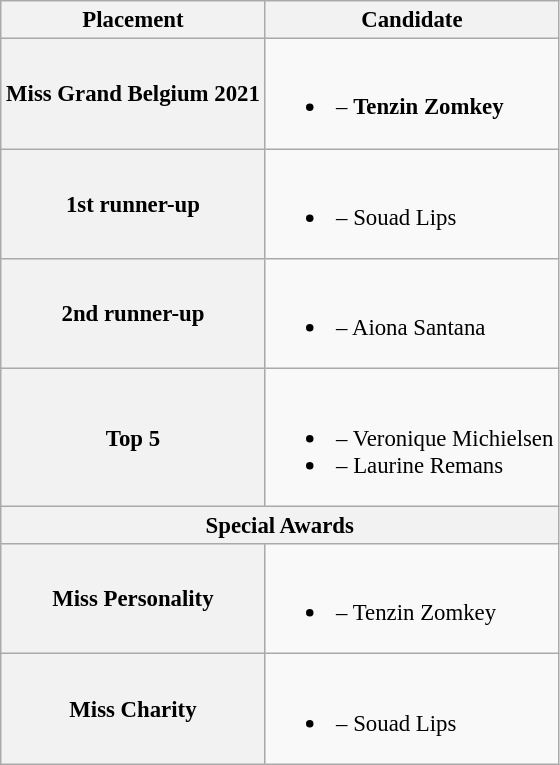<table class="wikitable" style="font-size: 95%">
<tr>
<th>Placement</th>
<th>Candidate</th>
</tr>
<tr>
<th>Miss Grand Belgium 2021</th>
<td><br><ul><li><strong></strong> – <strong>Tenzin Zomkey</strong></li></ul></td>
</tr>
<tr>
<th>1st runner-up</th>
<td><br><ul><li><strong></strong> – Souad Lips</li></ul></td>
</tr>
<tr>
<th>2nd runner-up</th>
<td><br><ul><li><strong></strong> – Aiona Santana</li></ul></td>
</tr>
<tr>
<th>Top 5</th>
<td><br><ul><li><strong></strong> – Veronique Michielsen</li><li><strong></strong> – Laurine Remans</li></ul></td>
</tr>
<tr>
<th colspan=2>Special Awards</th>
</tr>
<tr>
<th>Miss Personality</th>
<td><br><ul><li><strong></strong> – Tenzin Zomkey</li></ul></td>
</tr>
<tr>
<th>Miss Charity</th>
<td><br><ul><li><strong></strong> – Souad Lips</li></ul></td>
</tr>
</table>
